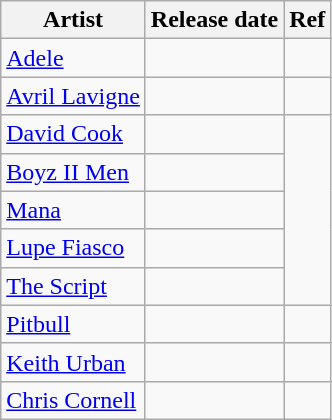<table class="wikitable mw-collapsible mw-collapsed">
<tr>
<th>Artist</th>
<th>Release date</th>
<th>Ref</th>
</tr>
<tr>
<td><a href='#'>Adele</a></td>
<td></td>
</tr>
<tr>
<td><a href='#'>Avril Lavigne</a></td>
<td></td>
<td></td>
</tr>
<tr>
<td><a href='#'>David Cook</a></td>
<td></td>
</tr>
<tr>
<td><a href='#'>Boyz II Men</a></td>
<td></td>
</tr>
<tr>
<td><a href='#'>Mana</a></td>
<td></td>
</tr>
<tr>
<td><a href='#'>Lupe Fiasco</a></td>
<td></td>
</tr>
<tr>
<td><a href='#'>The Script</a></td>
<td></td>
</tr>
<tr>
<td><a href='#'>Pitbull</a></td>
<td></td>
<td></td>
</tr>
<tr>
<td><a href='#'>Keith Urban</a></td>
<td></td>
<td></td>
</tr>
<tr>
<td><a href='#'>Chris Cornell</a></td>
<td></td>
<td></td>
</tr>
</table>
